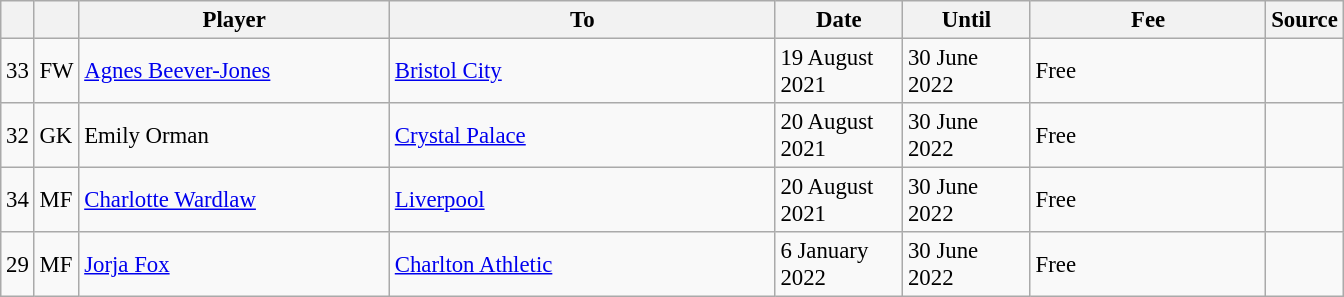<table class="wikitable plainrowheaders sortable" style="font-size:95%">
<tr>
<th></th>
<th></th>
<th scope="col" style="width:200px;">Player</th>
<th scope="col" style="width:250px;">To</th>
<th scope="col" style="width:78px;">Date</th>
<th scope="col" style="width:78px;">Until</th>
<th scope="col" style="width:150px;">Fee</th>
<th>Source</th>
</tr>
<tr>
<td>33</td>
<td>FW</td>
<td> <a href='#'>Agnes Beever-Jones</a></td>
<td> <a href='#'>Bristol City</a></td>
<td>19 August 2021</td>
<td>30 June 2022</td>
<td>Free</td>
<td></td>
</tr>
<tr>
<td>32</td>
<td>GK</td>
<td> Emily Orman</td>
<td> <a href='#'>Crystal Palace</a></td>
<td>20 August 2021</td>
<td>30 June 2022</td>
<td>Free</td>
<td></td>
</tr>
<tr>
<td>34</td>
<td>MF</td>
<td> <a href='#'>Charlotte Wardlaw</a></td>
<td> <a href='#'>Liverpool</a></td>
<td>20 August 2021</td>
<td>30 June 2022</td>
<td>Free</td>
<td></td>
</tr>
<tr>
<td>29</td>
<td>MF</td>
<td> <a href='#'>Jorja Fox</a></td>
<td> <a href='#'>Charlton Athletic</a></td>
<td>6 January 2022</td>
<td>30 June 2022</td>
<td>Free</td>
<td></td>
</tr>
</table>
